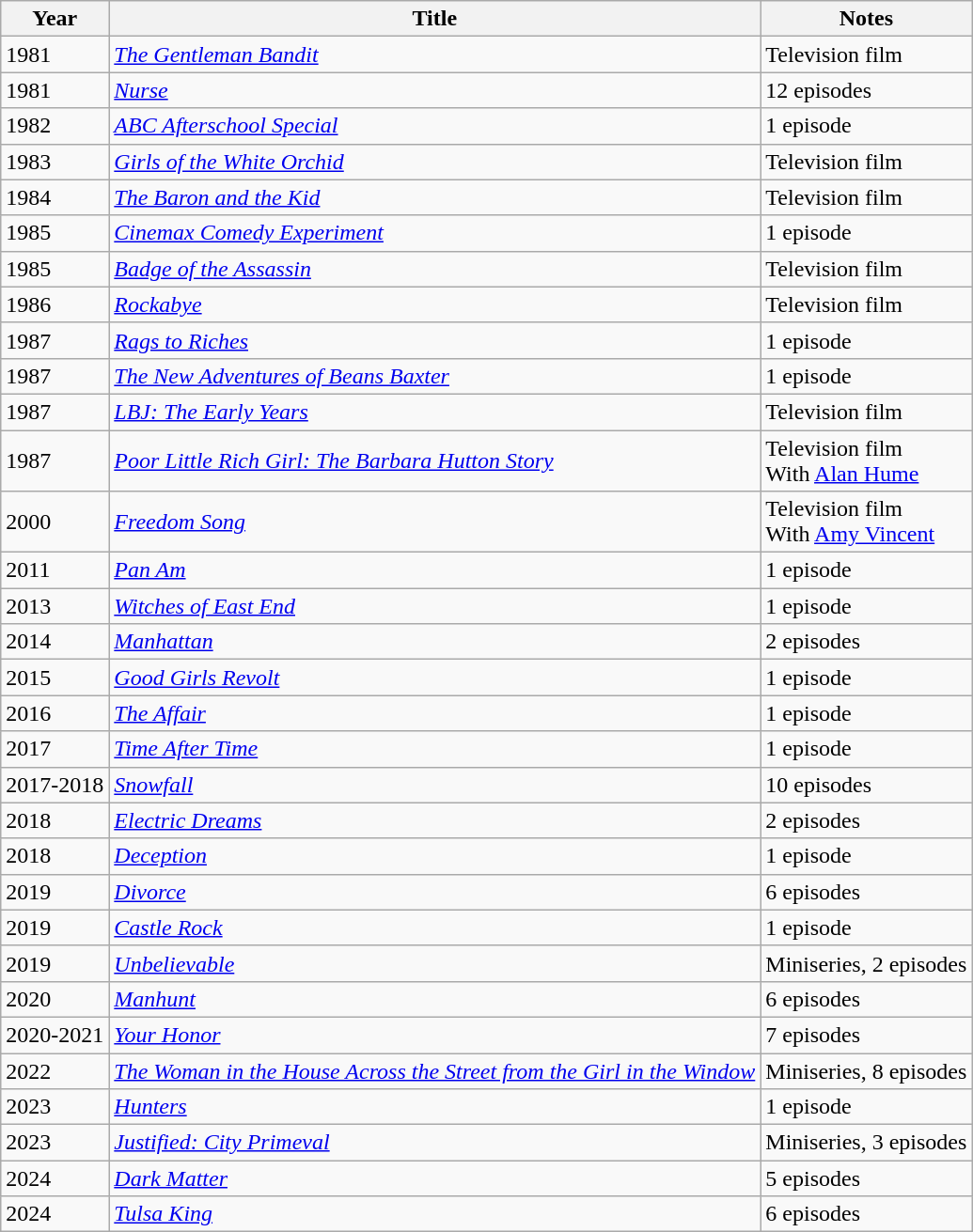<table class="wikitable">
<tr>
<th>Year</th>
<th>Title</th>
<th>Notes</th>
</tr>
<tr>
<td>1981</td>
<td><em><a href='#'>The Gentleman Bandit</a></em></td>
<td>Television film</td>
</tr>
<tr>
<td>1981</td>
<td><em><a href='#'>Nurse</a></em></td>
<td>12 episodes</td>
</tr>
<tr>
<td>1982</td>
<td><em><a href='#'>ABC Afterschool Special</a></em></td>
<td>1 episode</td>
</tr>
<tr>
<td>1983</td>
<td><em><a href='#'>Girls of the White Orchid</a></em></td>
<td>Television film</td>
</tr>
<tr>
<td>1984</td>
<td><em><a href='#'>The Baron and the Kid</a></em></td>
<td>Television film</td>
</tr>
<tr>
<td>1985</td>
<td><em><a href='#'>Cinemax Comedy Experiment</a></em></td>
<td>1 episode</td>
</tr>
<tr>
<td>1985</td>
<td><em><a href='#'>Badge of the Assassin</a></em></td>
<td>Television film</td>
</tr>
<tr>
<td>1986</td>
<td><em><a href='#'>Rockabye</a></em></td>
<td>Television film</td>
</tr>
<tr>
<td>1987</td>
<td><em><a href='#'>Rags to Riches</a></em></td>
<td>1 episode</td>
</tr>
<tr>
<td>1987</td>
<td><em><a href='#'>The New Adventures of Beans Baxter</a></em></td>
<td>1 episode</td>
</tr>
<tr>
<td>1987</td>
<td><em><a href='#'>LBJ: The Early Years</a></em></td>
<td>Television film</td>
</tr>
<tr>
<td>1987</td>
<td><em><a href='#'>Poor Little Rich Girl: The Barbara Hutton Story</a></em></td>
<td>Television film<br>With <a href='#'>Alan Hume</a></td>
</tr>
<tr>
<td>2000</td>
<td><em><a href='#'>Freedom Song</a></em></td>
<td>Television film<br>With <a href='#'>Amy Vincent</a></td>
</tr>
<tr>
<td>2011</td>
<td><em><a href='#'>Pan Am</a></em></td>
<td>1 episode</td>
</tr>
<tr>
<td>2013</td>
<td><em><a href='#'>Witches of East End</a></em></td>
<td>1 episode</td>
</tr>
<tr>
<td>2014</td>
<td><em><a href='#'>Manhattan</a></em></td>
<td>2 episodes</td>
</tr>
<tr>
<td>2015</td>
<td><em><a href='#'>Good Girls Revolt</a></em></td>
<td>1 episode</td>
</tr>
<tr>
<td>2016</td>
<td><em><a href='#'>The Affair</a></em></td>
<td>1 episode</td>
</tr>
<tr>
<td>2017</td>
<td><em><a href='#'>Time After Time</a></em></td>
<td>1 episode</td>
</tr>
<tr>
<td>2017-2018</td>
<td><em><a href='#'>Snowfall</a></em></td>
<td>10 episodes</td>
</tr>
<tr>
<td>2018</td>
<td><em><a href='#'>Electric Dreams</a></em></td>
<td>2 episodes</td>
</tr>
<tr>
<td>2018</td>
<td><em><a href='#'>Deception</a></em></td>
<td>1 episode</td>
</tr>
<tr>
<td>2019</td>
<td><em><a href='#'>Divorce</a></em></td>
<td>6 episodes</td>
</tr>
<tr>
<td>2019</td>
<td><em><a href='#'>Castle Rock</a></em></td>
<td>1 episode</td>
</tr>
<tr>
<td>2019</td>
<td><em><a href='#'>Unbelievable</a></em></td>
<td>Miniseries, 2 episodes</td>
</tr>
<tr>
<td>2020</td>
<td><em><a href='#'>Manhunt</a></em></td>
<td>6 episodes</td>
</tr>
<tr>
<td>2020-2021</td>
<td><em><a href='#'>Your Honor</a></em></td>
<td>7 episodes</td>
</tr>
<tr>
<td>2022</td>
<td><em><a href='#'>The Woman in the House Across the Street from the Girl in the Window</a></em></td>
<td>Miniseries, 8 episodes</td>
</tr>
<tr>
<td>2023</td>
<td><em><a href='#'>Hunters</a></em></td>
<td>1 episode</td>
</tr>
<tr>
<td>2023</td>
<td><em><a href='#'>Justified: City Primeval</a></em></td>
<td>Miniseries, 3 episodes</td>
</tr>
<tr>
<td>2024</td>
<td><em><a href='#'>Dark Matter</a></em></td>
<td>5 episodes</td>
</tr>
<tr>
<td>2024</td>
<td><em><a href='#'>Tulsa King</a></em></td>
<td>6 episodes</td>
</tr>
</table>
